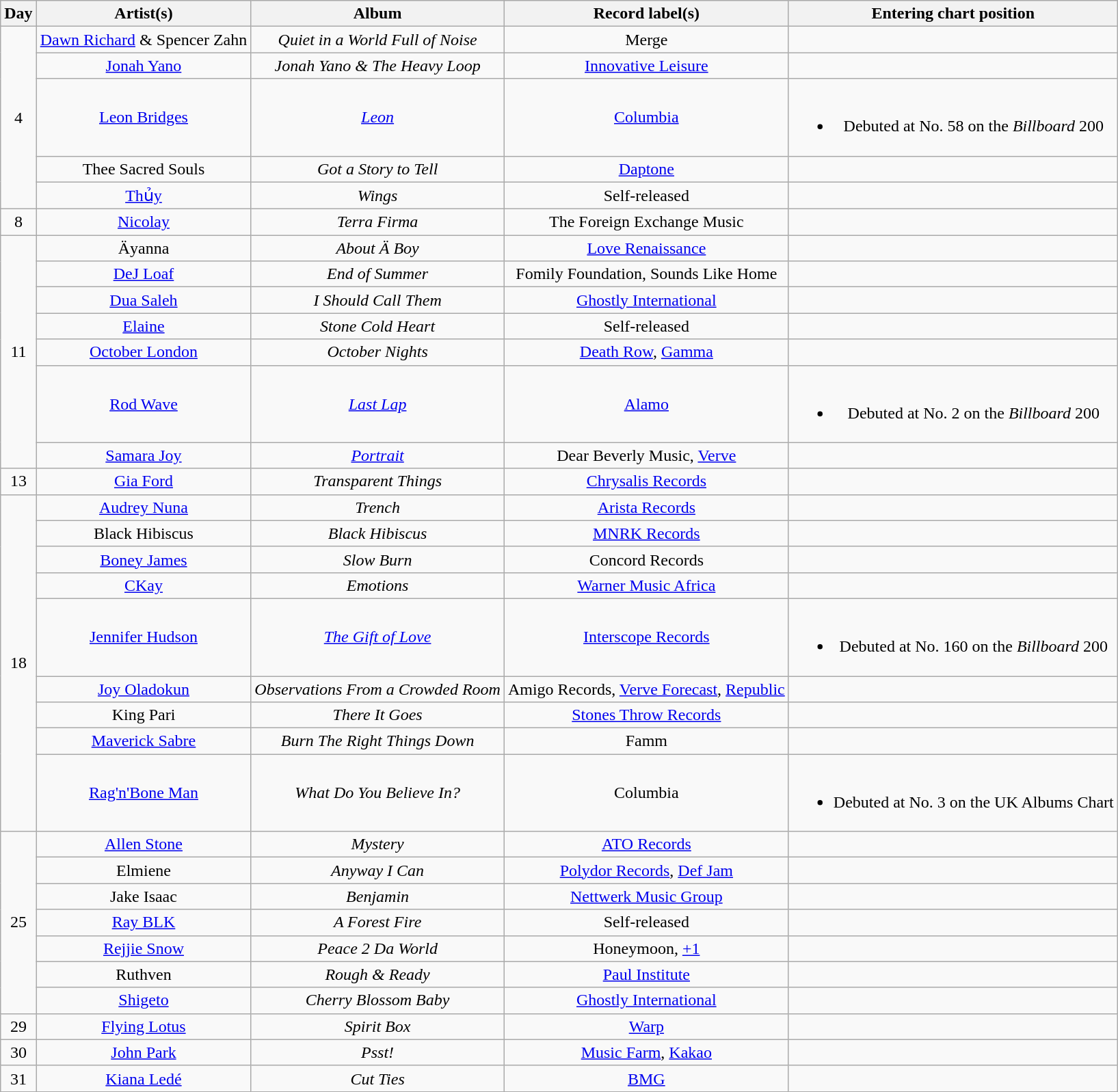<table class="wikitable" style="text-align:center;">
<tr>
<th scope="col">Day</th>
<th scope="col">Artist(s)</th>
<th scope="col">Album</th>
<th scope="col">Record label(s)</th>
<th scope="col">Entering chart position</th>
</tr>
<tr>
<td rowspan="5">4</td>
<td><a href='#'>Dawn Richard</a> & Spencer Zahn</td>
<td><em>Quiet in a World Full of Noise</em></td>
<td>Merge</td>
<td></td>
</tr>
<tr>
<td><a href='#'>Jonah Yano</a></td>
<td><em>Jonah Yano & The Heavy Loop</em></td>
<td><a href='#'>Innovative Leisure</a></td>
<td></td>
</tr>
<tr>
<td><a href='#'>Leon Bridges</a></td>
<td><em><a href='#'>Leon</a></em></td>
<td><a href='#'>Columbia</a></td>
<td><br><ul><li>Debuted at No. 58 on the <em>Billboard</em> 200</li></ul></td>
</tr>
<tr>
<td>Thee Sacred Souls</td>
<td><em>Got a Story to Tell</em></td>
<td><a href='#'>Daptone</a></td>
<td></td>
</tr>
<tr>
<td><a href='#'>Thủy</a></td>
<td><em>Wings</em></td>
<td>Self-released</td>
<td></td>
</tr>
<tr>
<td>8</td>
<td><a href='#'>Nicolay</a></td>
<td><em>Terra Firma</em></td>
<td>The Foreign Exchange Music</td>
<td></td>
</tr>
<tr>
<td rowspan="7">11</td>
<td>Äyanna</td>
<td><em>About Ä Boy</em></td>
<td><a href='#'>Love Renaissance</a></td>
<td></td>
</tr>
<tr>
<td><a href='#'>DeJ Loaf</a></td>
<td><em>End of Summer</em></td>
<td>Fomily Foundation, Sounds Like Home</td>
<td></td>
</tr>
<tr>
<td><a href='#'>Dua Saleh</a></td>
<td><em>I Should Call Them</em></td>
<td><a href='#'>Ghostly International</a></td>
<td></td>
</tr>
<tr>
<td><a href='#'>Elaine</a></td>
<td><em>Stone Cold Heart</em></td>
<td>Self-released</td>
<td></td>
</tr>
<tr>
<td><a href='#'>October London</a></td>
<td><em>October Nights</em></td>
<td><a href='#'>Death Row</a>, <a href='#'>Gamma</a></td>
<td></td>
</tr>
<tr>
<td><a href='#'>Rod Wave</a></td>
<td><em><a href='#'>Last Lap</a></em></td>
<td><a href='#'>Alamo</a></td>
<td><br><ul><li>Debuted at No. 2 on the <em>Billboard</em> 200</li></ul></td>
</tr>
<tr>
<td><a href='#'>Samara Joy</a></td>
<td><em><a href='#'>Portrait</a></em></td>
<td>Dear Beverly Music, <a href='#'>Verve</a></td>
<td></td>
</tr>
<tr>
<td>13</td>
<td><a href='#'>Gia Ford</a></td>
<td><em>Transparent Things</em></td>
<td><a href='#'>Chrysalis Records</a></td>
<td></td>
</tr>
<tr>
<td rowspan="9">18</td>
<td><a href='#'>Audrey Nuna</a></td>
<td><em>Trench</em></td>
<td><a href='#'>Arista Records</a></td>
<td></td>
</tr>
<tr>
<td>Black Hibiscus</td>
<td><em>Black Hibiscus</em></td>
<td><a href='#'>MNRK Records</a></td>
<td></td>
</tr>
<tr>
<td><a href='#'>Boney James</a></td>
<td><em>Slow Burn</em></td>
<td>Concord Records</td>
<td></td>
</tr>
<tr>
<td><a href='#'>CKay</a></td>
<td><em>Emotions</em></td>
<td><a href='#'>Warner Music Africa</a></td>
<td></td>
</tr>
<tr>
<td><a href='#'>Jennifer Hudson</a></td>
<td><em><a href='#'>The Gift of Love</a></em></td>
<td><a href='#'>Interscope Records</a></td>
<td><br><ul><li>Debuted at No. 160 on the <em>Billboard</em> 200</li></ul></td>
</tr>
<tr>
<td><a href='#'>Joy Oladokun</a></td>
<td><em>Observations From a Crowded Room</em></td>
<td>Amigo Records, <a href='#'>Verve Forecast</a>, <a href='#'>Republic</a></td>
<td></td>
</tr>
<tr>
<td>King Pari</td>
<td><em>There It Goes</em></td>
<td><a href='#'>Stones Throw Records</a></td>
<td></td>
</tr>
<tr>
<td><a href='#'>Maverick Sabre</a></td>
<td><em>Burn The Right Things Down</em></td>
<td>Famm</td>
<td></td>
</tr>
<tr>
<td><a href='#'>Rag'n'Bone Man</a></td>
<td><em>What Do You Believe In?</em></td>
<td>Columbia</td>
<td><br><ul><li>Debuted at No. 3 on the UK Albums Chart</li></ul></td>
</tr>
<tr>
<td rowspan="7">25</td>
<td><a href='#'>Allen Stone</a></td>
<td><em>Mystery</em></td>
<td><a href='#'>ATO Records</a></td>
<td></td>
</tr>
<tr>
<td>Elmiene</td>
<td><em>Anyway I Can</em></td>
<td><a href='#'>Polydor Records</a>, <a href='#'>Def Jam</a></td>
<td></td>
</tr>
<tr>
<td>Jake Isaac</td>
<td><em>Benjamin</em></td>
<td><a href='#'>Nettwerk Music Group</a></td>
<td></td>
</tr>
<tr>
<td><a href='#'>Ray BLK</a></td>
<td><em>A Forest Fire</em></td>
<td>Self-released</td>
<td></td>
</tr>
<tr>
<td><a href='#'>Rejjie Snow</a></td>
<td><em>Peace 2 Da World</em></td>
<td>Honeymoon, <a href='#'>+1</a></td>
<td></td>
</tr>
<tr>
<td>Ruthven</td>
<td><em>Rough & Ready</em></td>
<td><a href='#'>Paul Institute</a></td>
<td></td>
</tr>
<tr>
<td><a href='#'>Shigeto</a></td>
<td><em>Cherry Blossom Baby</em></td>
<td><a href='#'>Ghostly International</a></td>
<td></td>
</tr>
<tr>
<td>29</td>
<td><a href='#'>Flying Lotus</a></td>
<td><em>Spirit Box</em></td>
<td><a href='#'>Warp</a></td>
<td></td>
</tr>
<tr>
<td>30</td>
<td><a href='#'>John Park</a></td>
<td><em>Psst!</em></td>
<td><a href='#'>Music Farm</a>, <a href='#'>Kakao</a></td>
<td></td>
</tr>
<tr>
<td>31</td>
<td><a href='#'>Kiana Ledé</a></td>
<td><em>Cut Ties</em></td>
<td><a href='#'>BMG</a></td>
<td></td>
</tr>
</table>
